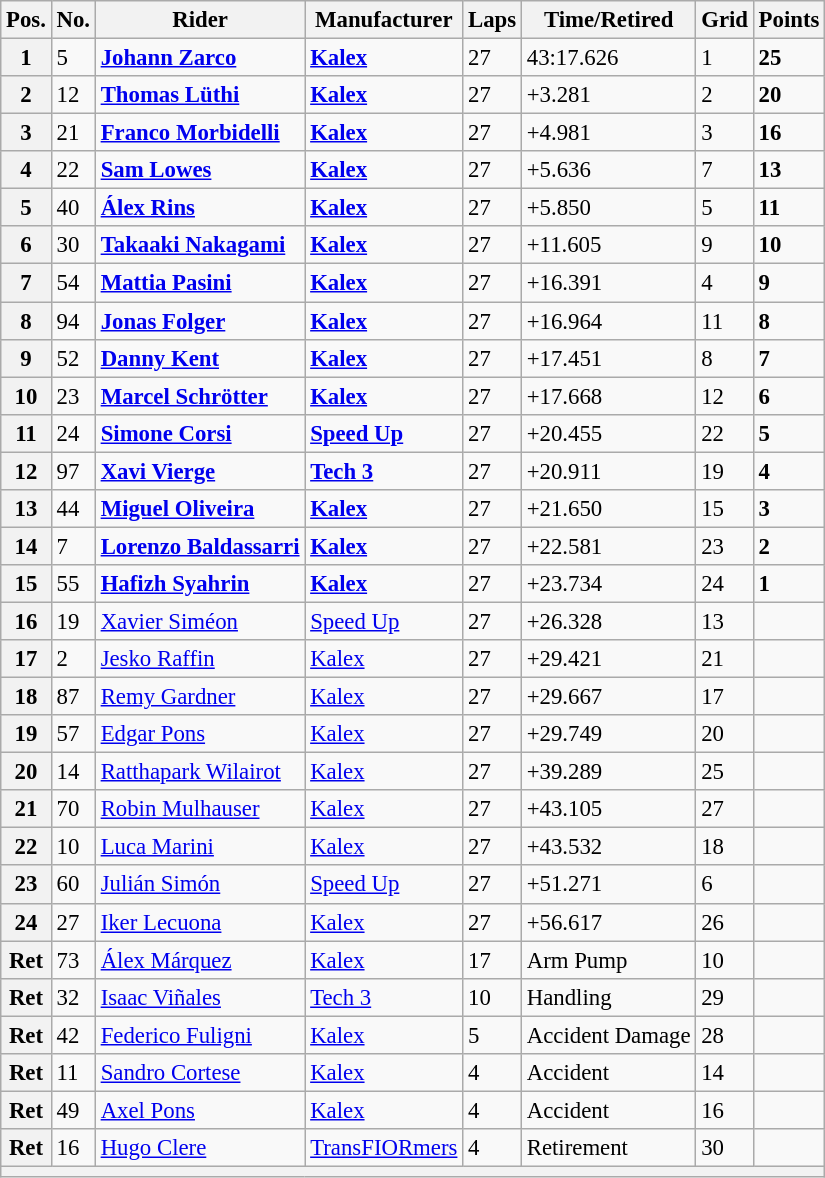<table class="wikitable" style="font-size: 95%;">
<tr>
<th>Pos.</th>
<th>No.</th>
<th>Rider</th>
<th>Manufacturer</th>
<th>Laps</th>
<th>Time/Retired</th>
<th>Grid</th>
<th>Points</th>
</tr>
<tr>
<th>1</th>
<td>5</td>
<td> <strong><a href='#'>Johann Zarco</a></strong></td>
<td><strong><a href='#'>Kalex</a></strong></td>
<td>27</td>
<td>43:17.626</td>
<td>1</td>
<td><strong>25</strong></td>
</tr>
<tr>
<th>2</th>
<td>12</td>
<td> <strong><a href='#'>Thomas Lüthi</a></strong></td>
<td><strong><a href='#'>Kalex</a></strong></td>
<td>27</td>
<td>+3.281</td>
<td>2</td>
<td><strong>20</strong></td>
</tr>
<tr>
<th>3</th>
<td>21</td>
<td> <strong><a href='#'>Franco Morbidelli</a></strong></td>
<td><strong><a href='#'>Kalex</a></strong></td>
<td>27</td>
<td>+4.981</td>
<td>3</td>
<td><strong>16</strong></td>
</tr>
<tr>
<th>4</th>
<td>22</td>
<td> <strong><a href='#'>Sam Lowes</a></strong></td>
<td><strong><a href='#'>Kalex</a></strong></td>
<td>27</td>
<td>+5.636</td>
<td>7</td>
<td><strong>13</strong></td>
</tr>
<tr>
<th>5</th>
<td>40</td>
<td> <strong><a href='#'>Álex Rins</a></strong></td>
<td><strong><a href='#'>Kalex</a></strong></td>
<td>27</td>
<td>+5.850</td>
<td>5</td>
<td><strong>11</strong></td>
</tr>
<tr>
<th>6</th>
<td>30</td>
<td> <strong><a href='#'>Takaaki Nakagami</a></strong></td>
<td><strong><a href='#'>Kalex</a></strong></td>
<td>27</td>
<td>+11.605</td>
<td>9</td>
<td><strong>10</strong></td>
</tr>
<tr>
<th>7</th>
<td>54</td>
<td> <strong><a href='#'>Mattia Pasini</a></strong></td>
<td><strong><a href='#'>Kalex</a></strong></td>
<td>27</td>
<td>+16.391</td>
<td>4</td>
<td><strong>9</strong></td>
</tr>
<tr>
<th>8</th>
<td>94</td>
<td> <strong><a href='#'>Jonas Folger</a></strong></td>
<td><strong><a href='#'>Kalex</a></strong></td>
<td>27</td>
<td>+16.964</td>
<td>11</td>
<td><strong>8</strong></td>
</tr>
<tr>
<th>9</th>
<td>52</td>
<td> <strong><a href='#'>Danny Kent</a></strong></td>
<td><strong><a href='#'>Kalex</a></strong></td>
<td>27</td>
<td>+17.451</td>
<td>8</td>
<td><strong>7</strong></td>
</tr>
<tr>
<th>10</th>
<td>23</td>
<td> <strong><a href='#'>Marcel Schrötter</a></strong></td>
<td><strong><a href='#'>Kalex</a></strong></td>
<td>27</td>
<td>+17.668</td>
<td>12</td>
<td><strong>6</strong></td>
</tr>
<tr>
<th>11</th>
<td>24</td>
<td> <strong><a href='#'>Simone Corsi</a></strong></td>
<td><strong><a href='#'>Speed Up</a></strong></td>
<td>27</td>
<td>+20.455</td>
<td>22</td>
<td><strong>5</strong></td>
</tr>
<tr>
<th>12</th>
<td>97</td>
<td> <strong><a href='#'>Xavi Vierge</a></strong></td>
<td><strong><a href='#'>Tech 3</a></strong></td>
<td>27</td>
<td>+20.911</td>
<td>19</td>
<td><strong>4</strong></td>
</tr>
<tr>
<th>13</th>
<td>44</td>
<td> <strong><a href='#'>Miguel Oliveira</a></strong></td>
<td><strong><a href='#'>Kalex</a></strong></td>
<td>27</td>
<td>+21.650</td>
<td>15</td>
<td><strong>3</strong></td>
</tr>
<tr>
<th>14</th>
<td>7</td>
<td> <strong><a href='#'>Lorenzo Baldassarri</a></strong></td>
<td><strong><a href='#'>Kalex</a></strong></td>
<td>27</td>
<td>+22.581</td>
<td>23</td>
<td><strong>2</strong></td>
</tr>
<tr>
<th>15</th>
<td>55</td>
<td> <strong><a href='#'>Hafizh Syahrin</a></strong></td>
<td><strong><a href='#'>Kalex</a></strong></td>
<td>27</td>
<td>+23.734</td>
<td>24</td>
<td><strong>1</strong></td>
</tr>
<tr>
<th>16</th>
<td>19</td>
<td> <a href='#'>Xavier Siméon</a></td>
<td><a href='#'>Speed Up</a></td>
<td>27</td>
<td>+26.328</td>
<td>13</td>
<td></td>
</tr>
<tr>
<th>17</th>
<td>2</td>
<td> <a href='#'>Jesko Raffin</a></td>
<td><a href='#'>Kalex</a></td>
<td>27</td>
<td>+29.421</td>
<td>21</td>
<td></td>
</tr>
<tr>
<th>18</th>
<td>87</td>
<td> <a href='#'>Remy Gardner</a></td>
<td><a href='#'>Kalex</a></td>
<td>27</td>
<td>+29.667</td>
<td>17</td>
<td></td>
</tr>
<tr>
<th>19</th>
<td>57</td>
<td> <a href='#'>Edgar Pons</a></td>
<td><a href='#'>Kalex</a></td>
<td>27</td>
<td>+29.749</td>
<td>20</td>
<td></td>
</tr>
<tr>
<th>20</th>
<td>14</td>
<td> <a href='#'>Ratthapark Wilairot</a></td>
<td><a href='#'>Kalex</a></td>
<td>27</td>
<td>+39.289</td>
<td>25</td>
<td></td>
</tr>
<tr>
<th>21</th>
<td>70</td>
<td> <a href='#'>Robin Mulhauser</a></td>
<td><a href='#'>Kalex</a></td>
<td>27</td>
<td>+43.105</td>
<td>27</td>
<td></td>
</tr>
<tr>
<th>22</th>
<td>10</td>
<td> <a href='#'>Luca Marini</a></td>
<td><a href='#'>Kalex</a></td>
<td>27</td>
<td>+43.532</td>
<td>18</td>
<td></td>
</tr>
<tr>
<th>23</th>
<td>60</td>
<td> <a href='#'>Julián Simón</a></td>
<td><a href='#'>Speed Up</a></td>
<td>27</td>
<td>+51.271</td>
<td>6</td>
<td></td>
</tr>
<tr>
<th>24</th>
<td>27</td>
<td> <a href='#'>Iker Lecuona</a></td>
<td><a href='#'>Kalex</a></td>
<td>27</td>
<td>+56.617</td>
<td>26</td>
<td></td>
</tr>
<tr>
<th>Ret</th>
<td>73</td>
<td> <a href='#'>Álex Márquez</a></td>
<td><a href='#'>Kalex</a></td>
<td>17</td>
<td>Arm Pump</td>
<td>10</td>
<td></td>
</tr>
<tr>
<th>Ret</th>
<td>32</td>
<td> <a href='#'>Isaac Viñales</a></td>
<td><a href='#'>Tech 3</a></td>
<td>10</td>
<td>Handling</td>
<td>29</td>
<td></td>
</tr>
<tr>
<th>Ret</th>
<td>42</td>
<td> <a href='#'>Federico Fuligni</a></td>
<td><a href='#'>Kalex</a></td>
<td>5</td>
<td>Accident Damage</td>
<td>28</td>
<td></td>
</tr>
<tr>
<th>Ret</th>
<td>11</td>
<td> <a href='#'>Sandro Cortese</a></td>
<td><a href='#'>Kalex</a></td>
<td>4</td>
<td>Accident</td>
<td>14</td>
<td></td>
</tr>
<tr>
<th>Ret</th>
<td>49</td>
<td> <a href='#'>Axel Pons</a></td>
<td><a href='#'>Kalex</a></td>
<td>4</td>
<td>Accident</td>
<td>16</td>
<td></td>
</tr>
<tr>
<th>Ret</th>
<td>16</td>
<td> <a href='#'>Hugo Clere</a></td>
<td><a href='#'>TransFIORmers</a></td>
<td>4</td>
<td>Retirement</td>
<td>30</td>
<td></td>
</tr>
<tr>
<th colspan=8></th>
</tr>
</table>
